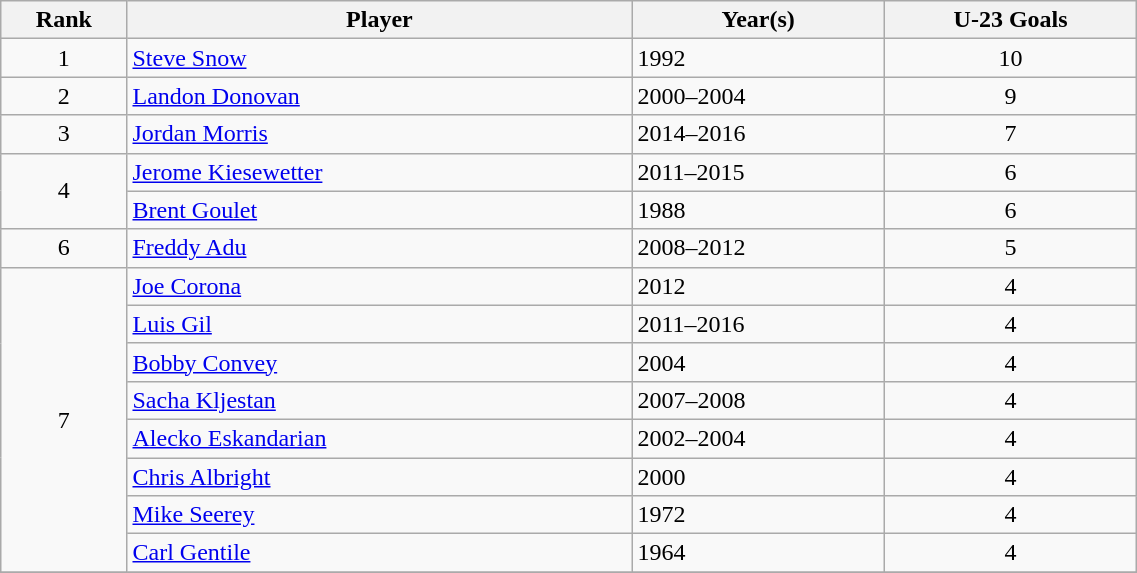<table class="wikitable" style="width:60%;">
<tr>
<th style="width:10%;">Rank</th>
<th style="width:40%;">Player</th>
<th style="width:20%;">Year(s)</th>
<th style="width:20%;">U-23 Goals</th>
</tr>
<tr>
<td style="text-align:center;">1</td>
<td><a href='#'>Steve Snow</a></td>
<td>1992</td>
<td align=center>10</td>
</tr>
<tr>
<td style="text-align:center;">2</td>
<td><a href='#'>Landon Donovan</a></td>
<td>2000–2004</td>
<td align=center>9</td>
</tr>
<tr>
<td style="text-align:center;">3</td>
<td><a href='#'>Jordan Morris</a></td>
<td>2014–2016</td>
<td align=center>7</td>
</tr>
<tr>
<td rowspan="2" style="text-align:center;">4</td>
<td><a href='#'>Jerome Kiesewetter</a></td>
<td>2011–2015</td>
<td align=center>6</td>
</tr>
<tr>
<td><a href='#'>Brent Goulet</a></td>
<td>1988</td>
<td align=center>6</td>
</tr>
<tr>
<td style="text-align:center;">6</td>
<td><a href='#'>Freddy Adu</a></td>
<td>2008–2012</td>
<td align=center>5</td>
</tr>
<tr>
<td rowspan="8" style="text-align:center;">7</td>
<td><a href='#'>Joe Corona</a></td>
<td>2012</td>
<td align=center>4</td>
</tr>
<tr>
<td><a href='#'>Luis Gil</a></td>
<td>2011–2016</td>
<td align=center>4</td>
</tr>
<tr>
<td><a href='#'>Bobby Convey</a></td>
<td>2004</td>
<td align=center>4</td>
</tr>
<tr>
<td><a href='#'>Sacha Kljestan</a></td>
<td>2007–2008</td>
<td align=center>4</td>
</tr>
<tr>
<td><a href='#'>Alecko Eskandarian</a></td>
<td>2002–2004</td>
<td align=center>4</td>
</tr>
<tr>
<td><a href='#'>Chris Albright</a></td>
<td>2000</td>
<td align=center>4</td>
</tr>
<tr>
<td><a href='#'>Mike Seerey</a></td>
<td>1972</td>
<td align=center>4</td>
</tr>
<tr>
<td><a href='#'>Carl Gentile</a></td>
<td>1964</td>
<td align=center>4</td>
</tr>
<tr>
</tr>
</table>
